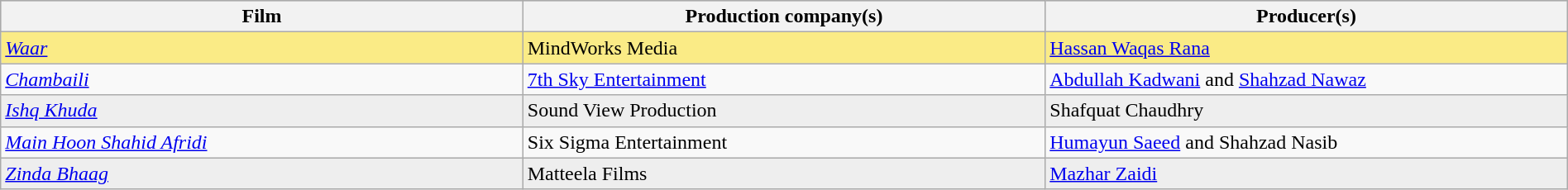<table class="wikitable" style="width:100%;">
<tr style="background:#bebebe">
<th style="width:33%;">Film</th>
<th style="width:33%;">Production company(s)</th>
<th style="width:33%;">Producer(s)</th>
</tr>
<tr style="background:#FAEB86">
<td><em><a href='#'>Waar</a></em></td>
<td>MindWorks Media</td>
<td><a href='#'>Hassan Waqas Rana</a></td>
</tr>
<tr>
<td><em><a href='#'>Chambaili</a></em></td>
<td><a href='#'>7th Sky Entertainment</a></td>
<td><a href='#'>Abdullah Kadwani</a> and <a href='#'>Shahzad Nawaz</a></td>
</tr>
<tr style="background:#eee;">
<td><em><a href='#'>Ishq Khuda</a></em></td>
<td>Sound View Production</td>
<td>Shafquat Chaudhry</td>
</tr>
<tr>
<td><em><a href='#'>Main Hoon Shahid Afridi</a></em></td>
<td>Six Sigma Entertainment</td>
<td><a href='#'>Humayun Saeed</a> and Shahzad Nasib</td>
</tr>
<tr style="background:#eee;">
<td><em><a href='#'>Zinda Bhaag</a></em></td>
<td>Matteela Films</td>
<td><a href='#'>Mazhar Zaidi</a></td>
</tr>
</table>
